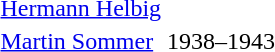<table>
<tr>
<td><a href='#'>Hermann Helbig</a></td>
</tr>
<tr>
<td><a href='#'>Martin Sommer</a></td>
<td>1938–1943</td>
</tr>
</table>
